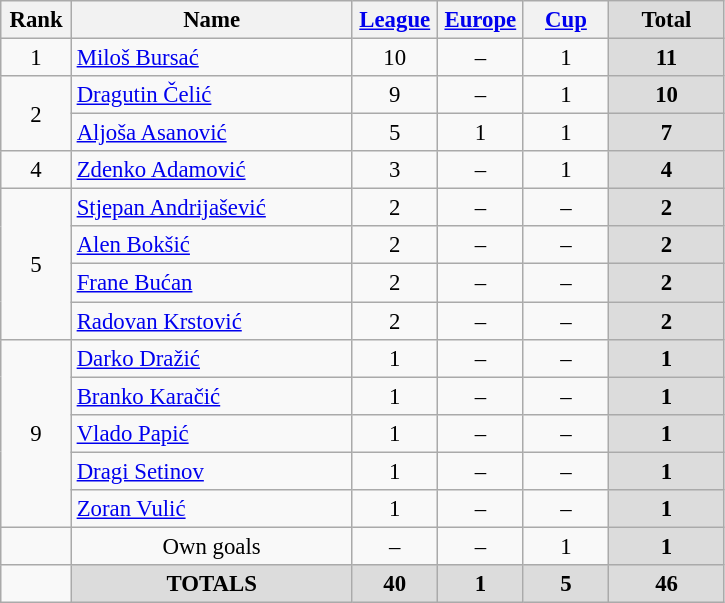<table class="wikitable" style="font-size: 95%; text-align: center;">
<tr>
<th width=40>Rank</th>
<th width=180>Name</th>
<th width=50><a href='#'>League</a></th>
<th width=50><a href='#'>Europe</a></th>
<th width=50><a href='#'>Cup</a></th>
<th width=70 style="background: #DCDCDC">Total</th>
</tr>
<tr>
<td rowspan=1>1</td>
<td style="text-align:left;"> <a href='#'>Miloš Bursać</a></td>
<td>10</td>
<td>–</td>
<td>1</td>
<th style="background: #DCDCDC">11</th>
</tr>
<tr>
<td rowspan=2>2</td>
<td style="text-align:left;"> <a href='#'>Dragutin Čelić</a></td>
<td>9</td>
<td>–</td>
<td>1</td>
<th style="background: #DCDCDC">10</th>
</tr>
<tr>
<td style="text-align:left;"> <a href='#'>Aljoša Asanović</a></td>
<td>5</td>
<td>1</td>
<td>1</td>
<th style="background: #DCDCDC">7</th>
</tr>
<tr>
<td rowspan=1>4</td>
<td style="text-align:left;"> <a href='#'>Zdenko Adamović</a></td>
<td>3</td>
<td>–</td>
<td>1</td>
<th style="background: #DCDCDC">4</th>
</tr>
<tr>
<td rowspan=4>5</td>
<td style="text-align:left;"> <a href='#'>Stjepan Andrijašević</a></td>
<td>2</td>
<td>–</td>
<td>–</td>
<th style="background: #DCDCDC">2</th>
</tr>
<tr>
<td style="text-align:left;"> <a href='#'>Alen Bokšić</a></td>
<td>2</td>
<td>–</td>
<td>–</td>
<th style="background: #DCDCDC">2</th>
</tr>
<tr>
<td style="text-align:left;"> <a href='#'>Frane Bućan</a></td>
<td>2</td>
<td>–</td>
<td>–</td>
<th style="background: #DCDCDC">2</th>
</tr>
<tr>
<td style="text-align:left;"> <a href='#'>Radovan Krstović</a></td>
<td>2</td>
<td>–</td>
<td>–</td>
<th style="background: #DCDCDC">2</th>
</tr>
<tr>
<td rowspan=5>9</td>
<td style="text-align:left;"> <a href='#'>Darko Dražić</a></td>
<td>1</td>
<td>–</td>
<td>–</td>
<th style="background: #DCDCDC">1</th>
</tr>
<tr>
<td style="text-align:left;"> <a href='#'>Branko Karačić</a></td>
<td>1</td>
<td>–</td>
<td>–</td>
<th style="background: #DCDCDC">1</th>
</tr>
<tr>
<td style="text-align:left;"> <a href='#'>Vlado Papić</a></td>
<td>1</td>
<td>–</td>
<td>–</td>
<th style="background: #DCDCDC">1</th>
</tr>
<tr>
<td style="text-align:left;"> <a href='#'>Dragi Setinov</a></td>
<td>1</td>
<td>–</td>
<td>–</td>
<th style="background: #DCDCDC">1</th>
</tr>
<tr>
<td style="text-align:left;"> <a href='#'>Zoran Vulić</a></td>
<td>1</td>
<td>–</td>
<td>–</td>
<th style="background: #DCDCDC">1</th>
</tr>
<tr>
<td></td>
<td style="text-align:center;">Own goals</td>
<td>–</td>
<td>–</td>
<td>1</td>
<th style="background: #DCDCDC">1</th>
</tr>
<tr>
<td></td>
<th style="background: #DCDCDC">TOTALS</th>
<th style="background: #DCDCDC">40</th>
<th style="background: #DCDCDC">1</th>
<th style="background: #DCDCDC">5</th>
<th style="background: #DCDCDC">46</th>
</tr>
</table>
